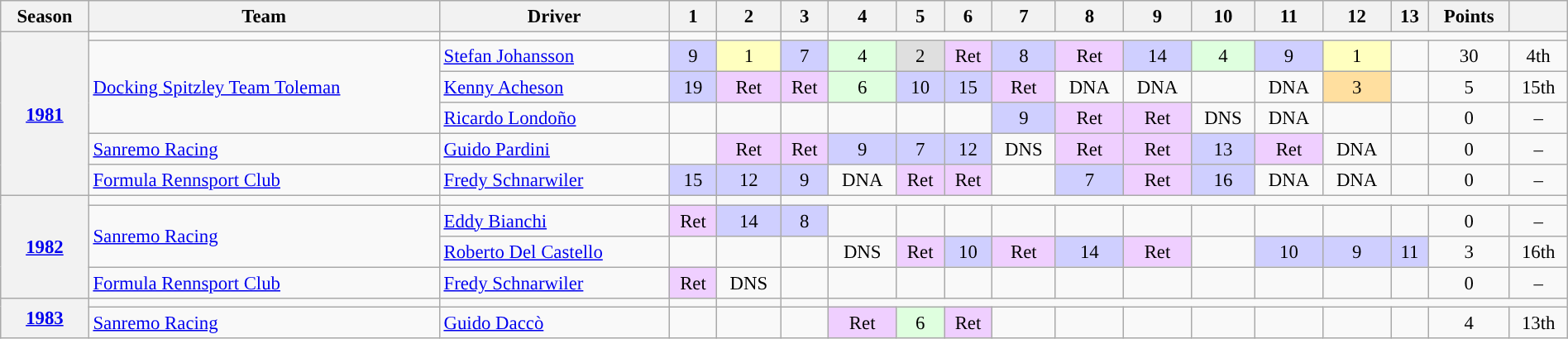<table class="wikitable" style="text-align:center; font-size:95%;" width="100%">
<tr>
<th>Season</th>
<th>Team</th>
<th>Driver</th>
<th>1</th>
<th>2</th>
<th>3</th>
<th>4</th>
<th>5</th>
<th>6</th>
<th>7</th>
<th>8</th>
<th>9</th>
<th>10</th>
<th>11</th>
<th>12</th>
<th>13</th>
<th>Points</th>
<th></th>
</tr>
<tr>
<th rowspan="6"><a href='#'>1981</a></th>
<td></td>
<td></td>
<td></td>
<td></td>
<td></td>
</tr>
<tr>
<td rowspan="3" style="text-align:left;"> <a href='#'>Docking Spitzley Team Toleman</a></td>
<td style="text-align:left;"> <a href='#'>Stefan Johansson</a></td>
<td bgcolor="#CFCFFF">9</td>
<td bgcolor="#FFFFBF">1</td>
<td bgcolor="#CFCFFF">7</td>
<td bgcolor="#DFFFDF">4</td>
<td bgcolor="#DFDFDF">2</td>
<td bgcolor="#EFCFFF">Ret</td>
<td bgcolor="#CFCFFF">8</td>
<td bgcolor="#EFCFFF">Ret</td>
<td bgcolor="#CFCFFF">14</td>
<td bgcolor="#DFFFDF">4</td>
<td bgcolor="#CFCFFF">9</td>
<td bgcolor="#FFFFBF">1</td>
<td></td>
<td align="center">30</td>
<td align="center">4th</td>
</tr>
<tr>
<td style="text-align:left;"> <a href='#'>Kenny Acheson</a></td>
<td bgcolor="#CFCFFF">19</td>
<td bgcolor="#EFCFFF">Ret</td>
<td bgcolor="#EFCFFF">Ret</td>
<td bgcolor="#DFFFDF">6</td>
<td bgcolor="#CFCFFF">10</td>
<td bgcolor="#CFCFFF">15</td>
<td bgcolor="#EFCFFF">Ret</td>
<td>DNA</td>
<td>DNA</td>
<td></td>
<td>DNA</td>
<td bgcolor="#FFDF9F">3</td>
<td></td>
<td align="center">5</td>
<td align="center">15th</td>
</tr>
<tr>
<td style="text-align:left;"> <a href='#'>Ricardo Londoño</a></td>
<td></td>
<td></td>
<td></td>
<td></td>
<td></td>
<td></td>
<td bgcolor="#CFCFFF">9</td>
<td bgcolor="#EFCFFF">Ret</td>
<td bgcolor="#EFCFFF">Ret</td>
<td>DNS</td>
<td>DNA</td>
<td></td>
<td></td>
<td align="center">0</td>
<td align="center">–</td>
</tr>
<tr>
<td style="text-align:left;"> <a href='#'>Sanremo Racing</a></td>
<td style="text-align:left;"> <a href='#'>Guido Pardini</a></td>
<td></td>
<td bgcolor="#EFCFFF">Ret</td>
<td bgcolor="#EFCFFF">Ret</td>
<td bgcolor="#CFCFFF">9</td>
<td bgcolor="#CFCFFF">7</td>
<td bgcolor="#CFCFFF">12</td>
<td>DNS</td>
<td bgcolor="#EFCFFF">Ret</td>
<td bgcolor="#EFCFFF">Ret</td>
<td bgcolor="#CFCFFF">13</td>
<td bgcolor="#EFCFFF">Ret</td>
<td>DNA</td>
<td></td>
<td>0</td>
<td>–</td>
</tr>
<tr>
<td align="left"> <a href='#'>Formula Rennsport Club</a></td>
<td align="left"> <a href='#'>Fredy Schnarwiler</a></td>
<td bgcolor="#CFCFFF">15</td>
<td bgcolor="#CFCFFF">12</td>
<td bgcolor="#CFCFFF">9</td>
<td>DNA</td>
<td bgcolor="#EFCFFF">Ret</td>
<td bgcolor="#EFCFFF">Ret</td>
<td></td>
<td bgcolor="#CFCFFF">7</td>
<td bgcolor="#EFCFFF">Ret</td>
<td bgcolor="#CFCFFF">16</td>
<td>DNA</td>
<td>DNA</td>
<td></td>
<td>0</td>
<td>–</td>
</tr>
<tr>
<th rowspan="4"><a href='#'>1982</a></th>
<td></td>
<td></td>
<td></td>
<td></td>
</tr>
<tr>
<td rowspan="2" style="text-align:left;"> <a href='#'>Sanremo Racing</a></td>
<td style="text-align:left;"> <a href='#'>Eddy Bianchi</a></td>
<td bgcolor="#EFCFFF">Ret</td>
<td bgcolor="#CFCFFF">14</td>
<td bgcolor="#CFCFFF">8</td>
<td></td>
<td></td>
<td></td>
<td></td>
<td></td>
<td></td>
<td></td>
<td></td>
<td></td>
<td></td>
<td>0</td>
<td>–</td>
</tr>
<tr>
<td style="text-align:left;"> <a href='#'>Roberto Del Castello</a></td>
<td></td>
<td></td>
<td></td>
<td>DNS</td>
<td bgcolor="#EFCFFF">Ret</td>
<td bgcolor="#CFCFFF">10</td>
<td bgcolor="#EFCFFF">Ret</td>
<td bgcolor="#CFCFFF">14</td>
<td bgcolor="#EFCFFF">Ret</td>
<td></td>
<td bgcolor="#CFCFFF">10</td>
<td bgcolor="#CFCFFF">9</td>
<td bgcolor="#CFCFFF">11</td>
<td>3</td>
<td>16th</td>
</tr>
<tr>
<td align="left"> <a href='#'>Formula Rennsport Club</a></td>
<td align="left"> <a href='#'>Fredy Schnarwiler</a></td>
<td bgcolor="#EFCFFF">Ret</td>
<td>DNS</td>
<td></td>
<td></td>
<td></td>
<td></td>
<td></td>
<td></td>
<td></td>
<td></td>
<td></td>
<td></td>
<td></td>
<td>0</td>
<td>–</td>
</tr>
<tr>
<th rowspan="2"><a href='#'>1983</a></th>
<td></td>
<td></td>
<td></td>
<td></td>
<td></td>
</tr>
<tr>
<td style="text-align:left;"> <a href='#'>Sanremo Racing</a></td>
<td style="text-align:left;"> <a href='#'>Guido Daccò</a></td>
<td></td>
<td></td>
<td></td>
<td bgcolor="#EFCFFF">Ret</td>
<td bgcolor="#DFFFDF">6</td>
<td bgcolor="#EFCFFF">Ret</td>
<td></td>
<td></td>
<td></td>
<td></td>
<td></td>
<td></td>
<td></td>
<td>4</td>
<td>13th</td>
</tr>
</table>
